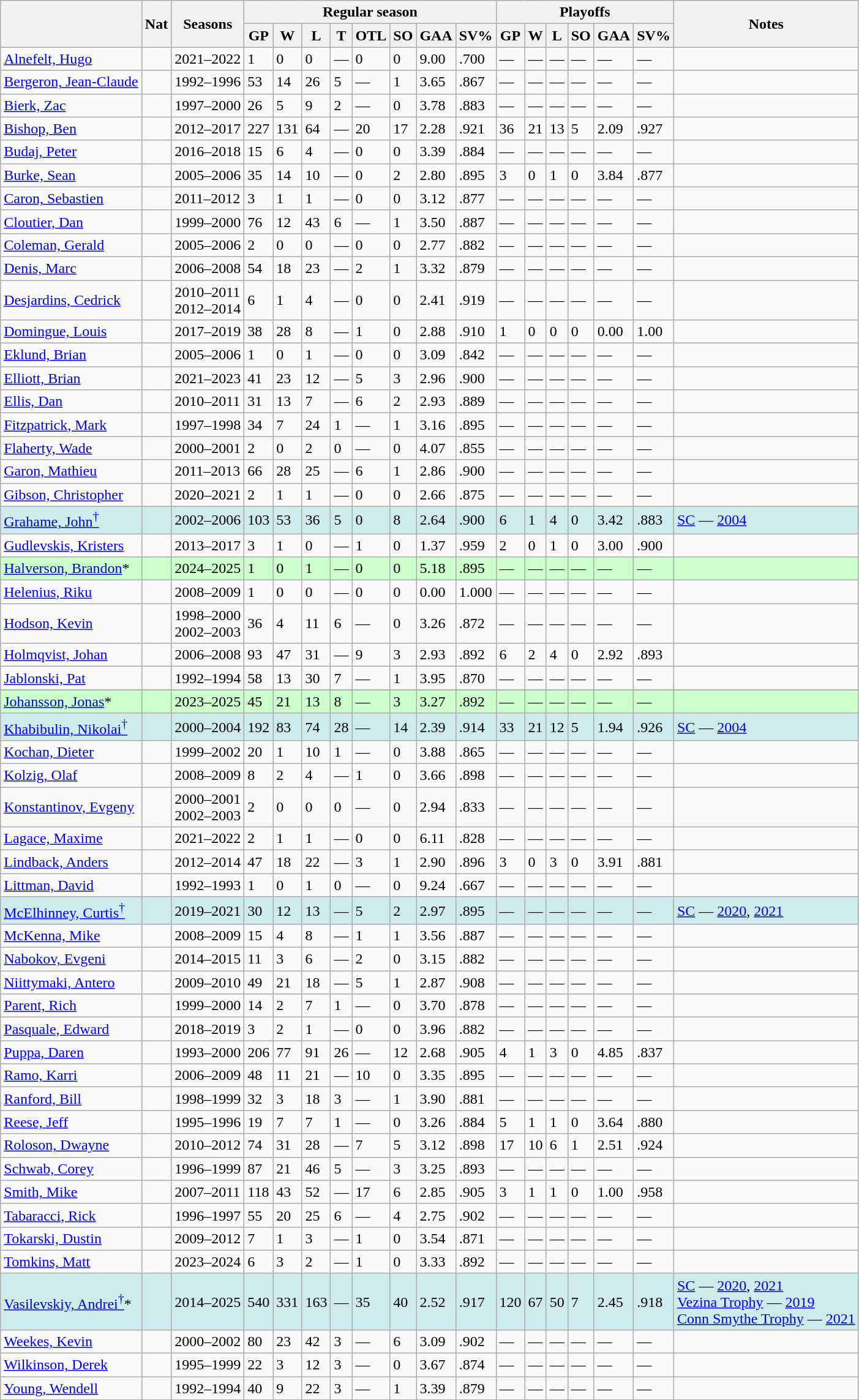<table class="wikitable sortable">
<tr>
<th rowspan="2"></th>
<th rowspan="2">Nat</th>
<th rowspan="2">Seasons</th>
<th colspan="8" class="unsortable">Regular season</th>
<th colspan="6" class="unsortable">Playoffs</th>
<th rowspan="2">Notes</th>
</tr>
<tr>
<th>GP</th>
<th>W</th>
<th>L</th>
<th>T</th>
<th>OTL</th>
<th>SO</th>
<th>GAA</th>
<th>SV%</th>
<th>GP</th>
<th>W</th>
<th>L</th>
<th>SO</th>
<th>GAA</th>
<th>SV%</th>
</tr>
<tr>
<td><a href='#'>Alnefelt, Hugo</a></td>
<td></td>
<td>2021–2022</td>
<td>1</td>
<td>0</td>
<td>0</td>
<td>—</td>
<td>0</td>
<td>0</td>
<td>9.00</td>
<td>.700</td>
<td>—</td>
<td>—</td>
<td>—</td>
<td>—</td>
<td>—</td>
<td>—</td>
<td></td>
</tr>
<tr>
<td><a href='#'>Bergeron, Jean-Claude</a></td>
<td></td>
<td>1992–1996</td>
<td>53</td>
<td>14</td>
<td>26</td>
<td>5</td>
<td>—</td>
<td>1</td>
<td>3.65</td>
<td>.867</td>
<td>—</td>
<td>—</td>
<td>—</td>
<td>—</td>
<td>—</td>
<td>—</td>
<td></td>
</tr>
<tr>
<td><a href='#'>Bierk, Zac</a></td>
<td></td>
<td>1997–2000</td>
<td>26</td>
<td>5</td>
<td>9</td>
<td>2</td>
<td>—</td>
<td>0</td>
<td>3.78</td>
<td>.883</td>
<td>—</td>
<td>—</td>
<td>—</td>
<td>—</td>
<td>—</td>
<td>—</td>
<td></td>
</tr>
<tr>
<td><a href='#'>Bishop, Ben</a></td>
<td></td>
<td>2012–2017</td>
<td>227</td>
<td>131</td>
<td>64</td>
<td>—</td>
<td>20</td>
<td>17</td>
<td>2.28</td>
<td>.921</td>
<td>36</td>
<td>21</td>
<td>13</td>
<td>5</td>
<td>2.09</td>
<td>.927</td>
<td></td>
</tr>
<tr>
<td><a href='#'>Budaj, Peter</a></td>
<td></td>
<td>2016–2018</td>
<td>15</td>
<td>6</td>
<td>4</td>
<td>—</td>
<td>0</td>
<td>0</td>
<td>3.39</td>
<td>.884</td>
<td>—</td>
<td>—</td>
<td>—</td>
<td>—</td>
<td>—</td>
<td>—</td>
<td></td>
</tr>
<tr>
<td><a href='#'>Burke, Sean</a></td>
<td></td>
<td>2005–2006</td>
<td>35</td>
<td>14</td>
<td>10</td>
<td>—</td>
<td>0</td>
<td>2</td>
<td>2.80</td>
<td>.895</td>
<td>3</td>
<td>0</td>
<td>1</td>
<td>0</td>
<td>3.84</td>
<td>.877</td>
<td></td>
</tr>
<tr>
<td><a href='#'>Caron, Sebastien</a></td>
<td></td>
<td>2011–2012</td>
<td>3</td>
<td>1</td>
<td>1</td>
<td>—</td>
<td>0</td>
<td>0</td>
<td>3.12</td>
<td>.877</td>
<td>—</td>
<td>—</td>
<td>—</td>
<td>—</td>
<td>—</td>
<td>—</td>
<td></td>
</tr>
<tr>
<td><a href='#'>Cloutier, Dan</a></td>
<td></td>
<td>1999–2000</td>
<td>76</td>
<td>12</td>
<td>43</td>
<td>6</td>
<td>—</td>
<td>1</td>
<td>3.50</td>
<td>.887</td>
<td>—</td>
<td>—</td>
<td>—</td>
<td>—</td>
<td>—</td>
<td>—</td>
<td></td>
</tr>
<tr>
<td><a href='#'>Coleman, Gerald</a></td>
<td></td>
<td>2005–2006</td>
<td>2</td>
<td>0</td>
<td>0</td>
<td>—</td>
<td>0</td>
<td>0</td>
<td>2.77</td>
<td>.882</td>
<td>—</td>
<td>—</td>
<td>—</td>
<td>—</td>
<td>—</td>
<td>—</td>
<td></td>
</tr>
<tr>
<td><a href='#'>Denis, Marc</a></td>
<td></td>
<td>2006–2008</td>
<td>54</td>
<td>18</td>
<td>23</td>
<td>—</td>
<td>2</td>
<td>1</td>
<td>3.32</td>
<td>.879</td>
<td>—</td>
<td>—</td>
<td>—</td>
<td>—</td>
<td>—</td>
<td>—</td>
<td></td>
</tr>
<tr>
<td><a href='#'>Desjardins, Cedrick</a></td>
<td></td>
<td>2010–2011<br>2012–2014</td>
<td>6</td>
<td>1</td>
<td>4</td>
<td>—</td>
<td>0</td>
<td>0</td>
<td>2.41</td>
<td>.919</td>
<td>—</td>
<td>—</td>
<td>—</td>
<td>—</td>
<td>—</td>
<td>—</td>
<td></td>
</tr>
<tr>
<td><a href='#'>Domingue, Louis</a></td>
<td></td>
<td>2017–2019</td>
<td>38</td>
<td>28</td>
<td>8</td>
<td>—</td>
<td>1</td>
<td>0</td>
<td>2.88</td>
<td>.910</td>
<td>1</td>
<td>0</td>
<td>0</td>
<td>0</td>
<td>0.00</td>
<td>1.00</td>
<td></td>
</tr>
<tr>
<td><a href='#'>Eklund, Brian</a></td>
<td></td>
<td>2005–2006</td>
<td>1</td>
<td>0</td>
<td>1</td>
<td>—</td>
<td>0</td>
<td>0</td>
<td>3.09</td>
<td>.842</td>
<td>—</td>
<td>—</td>
<td>—</td>
<td>—</td>
<td>—</td>
<td>—</td>
<td></td>
</tr>
<tr>
<td><a href='#'>Elliott, Brian</a></td>
<td></td>
<td>2021–2023</td>
<td>41</td>
<td>23</td>
<td>12</td>
<td>—</td>
<td>5</td>
<td>3</td>
<td>2.96</td>
<td>.900</td>
<td>—</td>
<td>—</td>
<td>—</td>
<td>—</td>
<td>—</td>
<td>—</td>
<td></td>
</tr>
<tr>
<td><a href='#'>Ellis, Dan</a></td>
<td></td>
<td>2010–2011</td>
<td>31</td>
<td>13</td>
<td>7</td>
<td>—</td>
<td>6</td>
<td>2</td>
<td>2.93</td>
<td>.889</td>
<td>—</td>
<td>—</td>
<td>—</td>
<td>—</td>
<td>—</td>
<td>—</td>
<td></td>
</tr>
<tr>
<td><a href='#'>Fitzpatrick, Mark</a></td>
<td></td>
<td>1997–1998</td>
<td>34</td>
<td>7</td>
<td>24</td>
<td>1</td>
<td>—</td>
<td>1</td>
<td>3.16</td>
<td>.895</td>
<td>—</td>
<td>—</td>
<td>—</td>
<td>—</td>
<td>—</td>
<td>—</td>
<td></td>
</tr>
<tr>
<td><a href='#'>Flaherty, Wade</a></td>
<td></td>
<td>2000–2001</td>
<td>2</td>
<td>0</td>
<td>2</td>
<td>0</td>
<td>—</td>
<td>0</td>
<td>4.07</td>
<td>.855</td>
<td>—</td>
<td>—</td>
<td>—</td>
<td>—</td>
<td>—</td>
<td>—</td>
<td></td>
</tr>
<tr>
<td><a href='#'>Garon, Mathieu</a></td>
<td></td>
<td>2011–2013</td>
<td>66</td>
<td>28</td>
<td>25</td>
<td>—</td>
<td>6</td>
<td>1</td>
<td>2.86</td>
<td>.900</td>
<td>—</td>
<td>—</td>
<td>—</td>
<td>—</td>
<td>—</td>
<td>—</td>
<td></td>
</tr>
<tr>
<td><a href='#'>Gibson, Christopher</a></td>
<td></td>
<td>2020–2021</td>
<td>2</td>
<td>1</td>
<td>1</td>
<td>—</td>
<td>0</td>
<td>0</td>
<td>2.66</td>
<td>.875</td>
<td>—</td>
<td>—</td>
<td>—</td>
<td>—</td>
<td>—</td>
<td>—</td>
<td></td>
</tr>
<tr style="background:#cfecec;">
<td><a href='#'>Grahame, John<sup>†</sup></a></td>
<td></td>
<td>2002–2006</td>
<td>103</td>
<td>53</td>
<td>36</td>
<td>5</td>
<td>0</td>
<td>8</td>
<td>2.64</td>
<td>.900</td>
<td>6</td>
<td>1</td>
<td>4</td>
<td>0</td>
<td>3.42</td>
<td>.883</td>
<td><a href='#'>SC</a> — <a href='#'>2004</a></td>
</tr>
<tr>
<td><a href='#'>Gudlevskis, Kristers</a></td>
<td></td>
<td>2013–2017</td>
<td>3</td>
<td>1</td>
<td>0</td>
<td>—</td>
<td>1</td>
<td>0</td>
<td>1.37</td>
<td>.959</td>
<td>2</td>
<td>0</td>
<td>1</td>
<td>0</td>
<td>3.00</td>
<td>.900</td>
<td></td>
</tr>
<tr style="background:#cfc;">
<td><a href='#'>Halverson, Brandon</a>*</td>
<td></td>
<td>2024–2025</td>
<td>1</td>
<td>0</td>
<td>1</td>
<td>—</td>
<td>0</td>
<td>0</td>
<td>5.18</td>
<td>.895</td>
<td>—</td>
<td>—</td>
<td>—</td>
<td>—</td>
<td>—</td>
<td>—</td>
<td></td>
</tr>
<tr>
<td><a href='#'>Helenius, Riku</a></td>
<td></td>
<td>2008–2009</td>
<td>1</td>
<td>0</td>
<td>0</td>
<td>—</td>
<td>0</td>
<td>0</td>
<td>0.00</td>
<td>1.000</td>
<td>—</td>
<td>—</td>
<td>—</td>
<td>—</td>
<td>—</td>
<td>—</td>
<td></td>
</tr>
<tr>
<td><a href='#'>Hodson, Kevin</a></td>
<td></td>
<td>1998–2000<br>2002–2003</td>
<td>36</td>
<td>4</td>
<td>11</td>
<td>6</td>
<td>—</td>
<td>0</td>
<td>3.26</td>
<td>.872</td>
<td>—</td>
<td>—</td>
<td>—</td>
<td>—</td>
<td>—</td>
<td>—</td>
<td></td>
</tr>
<tr>
<td><a href='#'>Holmqvist, Johan</a></td>
<td></td>
<td>2006–2008</td>
<td>93</td>
<td>47</td>
<td>31</td>
<td>—</td>
<td>9</td>
<td>3</td>
<td>2.93</td>
<td>.892</td>
<td>6</td>
<td>2</td>
<td>4</td>
<td>0</td>
<td>2.92</td>
<td>.893</td>
<td></td>
</tr>
<tr>
<td><a href='#'>Jablonski, Pat</a></td>
<td></td>
<td>1992–1994</td>
<td>58</td>
<td>13</td>
<td>30</td>
<td>7</td>
<td>—</td>
<td>1</td>
<td>3.95</td>
<td>.870</td>
<td>—</td>
<td>—</td>
<td>—</td>
<td>—</td>
<td>—</td>
<td>—</td>
<td></td>
</tr>
<tr style="background:#cfecec;">
</tr>
<tr style="background:#cfc;">
<td><a href='#'>Johansson, Jonas</a>*</td>
<td></td>
<td>2023–2025</td>
<td>45</td>
<td>21</td>
<td>13</td>
<td>8</td>
<td>—</td>
<td>3</td>
<td>3.27</td>
<td>.892</td>
<td>—</td>
<td>—</td>
<td>—</td>
<td>—</td>
<td>—</td>
<td>—</td>
<td></td>
</tr>
<tr style="background:#cfecec;">
<td><a href='#'>Khabibulin, Nikolai<sup>†</sup></a></td>
<td></td>
<td>2000–2004</td>
<td>192</td>
<td>83</td>
<td>74</td>
<td>28</td>
<td>—</td>
<td>14</td>
<td>2.39</td>
<td>.914</td>
<td>33</td>
<td>21</td>
<td>12</td>
<td>5</td>
<td>1.94</td>
<td>.926</td>
<td><a href='#'>SC</a> — <a href='#'>2004</a></td>
</tr>
<tr>
<td><a href='#'>Kochan, Dieter</a></td>
<td></td>
<td>1999–2002</td>
<td>20</td>
<td>1</td>
<td>10</td>
<td>1</td>
<td>—</td>
<td>0</td>
<td>3.88</td>
<td>.865</td>
<td>—</td>
<td>—</td>
<td>—</td>
<td>—</td>
<td>—</td>
<td>—</td>
<td></td>
</tr>
<tr>
<td><a href='#'>Kolzig, Olaf</a></td>
<td></td>
<td>2008–2009</td>
<td>8</td>
<td>2</td>
<td>4</td>
<td>—</td>
<td>1</td>
<td>0</td>
<td>3.66</td>
<td>.898</td>
<td>—</td>
<td>—</td>
<td>—</td>
<td>—</td>
<td>—</td>
<td>—</td>
<td></td>
</tr>
<tr>
<td><a href='#'>Konstantinov, Evgeny</a></td>
<td></td>
<td>2000–2001<br>2002–2003</td>
<td>2</td>
<td>0</td>
<td>0</td>
<td>0</td>
<td>—</td>
<td>0</td>
<td>2.94</td>
<td>.833</td>
<td>—</td>
<td>—</td>
<td>—</td>
<td>—</td>
<td>—</td>
<td>—</td>
<td></td>
</tr>
<tr>
<td><a href='#'>Lagace, Maxime</a></td>
<td></td>
<td>2021–2022</td>
<td>2</td>
<td>1</td>
<td>1</td>
<td>—</td>
<td>0</td>
<td>0</td>
<td>6.11</td>
<td>.828</td>
<td>—</td>
<td>—</td>
<td>—</td>
<td>—</td>
<td>—</td>
<td>—</td>
<td></td>
</tr>
<tr>
<td><a href='#'>Lindback, Anders</a></td>
<td></td>
<td>2012–2014</td>
<td>47</td>
<td>18</td>
<td>22</td>
<td>—</td>
<td>3</td>
<td>1</td>
<td>2.90</td>
<td>.896</td>
<td>3</td>
<td>0</td>
<td>3</td>
<td>0</td>
<td>3.91</td>
<td>.881</td>
<td></td>
</tr>
<tr>
<td><a href='#'>Littman, David</a></td>
<td></td>
<td>1992–1993</td>
<td>1</td>
<td>0</td>
<td>1</td>
<td>0</td>
<td>—</td>
<td>0</td>
<td>9.24</td>
<td>.667</td>
<td>—</td>
<td>—</td>
<td>—</td>
<td>—</td>
<td>—</td>
<td>—</td>
<td></td>
</tr>
<tr style="background:#cfecec;">
<td><a href='#'>McElhinney, Curtis<sup>†</sup></a></td>
<td></td>
<td>2019–2021</td>
<td>30</td>
<td>12</td>
<td>13</td>
<td>—</td>
<td>5</td>
<td>2</td>
<td>2.97</td>
<td>.895</td>
<td>—</td>
<td>—</td>
<td>—</td>
<td>—</td>
<td>—</td>
<td>—</td>
<td><a href='#'>SC</a> — <a href='#'>2020</a>, <a href='#'>2021</a></td>
</tr>
<tr>
<td><a href='#'>McKenna, Mike</a></td>
<td></td>
<td>2008–2009</td>
<td>15</td>
<td>4</td>
<td>8</td>
<td>—</td>
<td>1</td>
<td>1</td>
<td>3.56</td>
<td>.887</td>
<td>—</td>
<td>—</td>
<td>—</td>
<td>—</td>
<td>—</td>
<td>—</td>
<td></td>
</tr>
<tr>
<td><a href='#'>Nabokov, Evgeni</a></td>
<td></td>
<td>2014–2015</td>
<td>11</td>
<td>3</td>
<td>6</td>
<td>—</td>
<td>2</td>
<td>0</td>
<td>3.15</td>
<td>.882</td>
<td>—</td>
<td>—</td>
<td>—</td>
<td>—</td>
<td>—</td>
<td>—</td>
<td></td>
</tr>
<tr>
<td><a href='#'>Niittymaki, Antero</a></td>
<td></td>
<td>2009–2010</td>
<td>49</td>
<td>21</td>
<td>18</td>
<td>—</td>
<td>5</td>
<td>1</td>
<td>2.87</td>
<td>.908</td>
<td>—</td>
<td>—</td>
<td>—</td>
<td>—</td>
<td>—</td>
<td>—</td>
<td></td>
</tr>
<tr>
<td><a href='#'>Parent, Rich</a></td>
<td></td>
<td>1999–2000</td>
<td>14</td>
<td>2</td>
<td>7</td>
<td>1</td>
<td>—</td>
<td>0</td>
<td>3.70</td>
<td>.878</td>
<td>—</td>
<td>—</td>
<td>—</td>
<td>—</td>
<td>—</td>
<td>—</td>
<td></td>
</tr>
<tr>
<td><a href='#'>Pasquale, Edward</a></td>
<td></td>
<td>2018–2019</td>
<td>3</td>
<td>2</td>
<td>1</td>
<td>—</td>
<td>0</td>
<td>0</td>
<td>3.96</td>
<td>.882</td>
<td>—</td>
<td>—</td>
<td>—</td>
<td>—</td>
<td>—</td>
<td>—</td>
<td></td>
</tr>
<tr>
<td><a href='#'>Puppa, Daren</a></td>
<td></td>
<td>1993–2000</td>
<td>206</td>
<td>77</td>
<td>91</td>
<td>26</td>
<td>—</td>
<td>12</td>
<td>2.68</td>
<td>.905</td>
<td>4</td>
<td>1</td>
<td>3</td>
<td>0</td>
<td>4.85</td>
<td>.837</td>
<td></td>
</tr>
<tr>
<td><a href='#'>Ramo, Karri</a></td>
<td></td>
<td>2006–2009</td>
<td>48</td>
<td>11</td>
<td>21</td>
<td>—</td>
<td>10</td>
<td>0</td>
<td>3.35</td>
<td>.895</td>
<td>—</td>
<td>—</td>
<td>—</td>
<td>—</td>
<td>—</td>
<td>—</td>
<td></td>
</tr>
<tr>
<td><a href='#'>Ranford, Bill</a></td>
<td></td>
<td>1998–1999</td>
<td>32</td>
<td>3</td>
<td>18</td>
<td>3</td>
<td>—</td>
<td>1</td>
<td>3.90</td>
<td>.881</td>
<td>—</td>
<td>—</td>
<td>—</td>
<td>—</td>
<td>—</td>
<td>—</td>
<td></td>
</tr>
<tr>
<td><a href='#'>Reese, Jeff</a></td>
<td></td>
<td>1995–1996</td>
<td>19</td>
<td>7</td>
<td>7</td>
<td>1</td>
<td>—</td>
<td>0</td>
<td>3.26</td>
<td>.884</td>
<td>5</td>
<td>1</td>
<td>1</td>
<td>0</td>
<td>3.64</td>
<td>.880</td>
<td></td>
</tr>
<tr>
<td><a href='#'>Roloson, Dwayne</a></td>
<td></td>
<td>2010–2012</td>
<td>74</td>
<td>31</td>
<td>28</td>
<td>—</td>
<td>7</td>
<td>5</td>
<td>3.12</td>
<td>.898</td>
<td>17</td>
<td>10</td>
<td>6</td>
<td>1</td>
<td>2.51</td>
<td>.924</td>
<td></td>
</tr>
<tr>
<td><a href='#'>Schwab, Corey</a></td>
<td></td>
<td>1996–1999</td>
<td>87</td>
<td>21</td>
<td>46</td>
<td>5</td>
<td>—</td>
<td>3</td>
<td>3.25</td>
<td>.893</td>
<td>—</td>
<td>—</td>
<td>—</td>
<td>—</td>
<td>—</td>
<td>—</td>
<td></td>
</tr>
<tr>
<td><a href='#'>Smith, Mike</a></td>
<td></td>
<td>2007–2011</td>
<td>118</td>
<td>43</td>
<td>52</td>
<td>—</td>
<td>17</td>
<td>6</td>
<td>2.85</td>
<td>.905</td>
<td>3</td>
<td>1</td>
<td>1</td>
<td>0</td>
<td>1.00</td>
<td>.958</td>
<td></td>
</tr>
<tr>
<td><a href='#'>Tabaracci, Rick</a></td>
<td></td>
<td>1996–1997</td>
<td>55</td>
<td>20</td>
<td>25</td>
<td>6</td>
<td>—</td>
<td>4</td>
<td>2.75</td>
<td>.902</td>
<td>—</td>
<td>—</td>
<td>—</td>
<td>—</td>
<td>—</td>
<td>—</td>
<td></td>
</tr>
<tr>
<td><a href='#'>Tokarski, Dustin</a></td>
<td></td>
<td>2009–2012</td>
<td>7</td>
<td>1</td>
<td>3</td>
<td>—</td>
<td>1</td>
<td>0</td>
<td>3.54</td>
<td>.871</td>
<td>—</td>
<td>—</td>
<td>—</td>
<td>—</td>
<td>—</td>
<td>—</td>
<td></td>
</tr>
<tr>
<td><a href='#'>Tomkins, Matt</a></td>
<td></td>
<td>2023–2024</td>
<td>6</td>
<td>3</td>
<td>2</td>
<td>—</td>
<td>1</td>
<td>0</td>
<td>3.33</td>
<td>.892</td>
<td>—</td>
<td>—</td>
<td>—</td>
<td>—</td>
<td>—</td>
<td>—</td>
<td></td>
</tr>
<tr style="background:#cfecec;">
<td><a href='#'>Vasilevskiy, Andrei<sup>†</sup></a>*</td>
<td></td>
<td>2014–2025</td>
<td>540</td>
<td>331</td>
<td>163</td>
<td>—</td>
<td>35</td>
<td>40</td>
<td>2.52</td>
<td>.917</td>
<td>120</td>
<td>67</td>
<td>50</td>
<td>7</td>
<td>2.45</td>
<td>.918</td>
<td><a href='#'>SC</a> — <a href='#'>2020</a>, <a href='#'>2021</a><br><a href='#'>Vezina Trophy</a> — <a href='#'>2019</a><br><a href='#'>Conn Smythe Trophy</a> — <a href='#'>2021</a></td>
</tr>
<tr>
<td><a href='#'>Weekes, Kevin</a></td>
<td></td>
<td>2000–2002</td>
<td>80</td>
<td>23</td>
<td>42</td>
<td>3</td>
<td>—</td>
<td>6</td>
<td>3.09</td>
<td>.902</td>
<td>—</td>
<td>—</td>
<td>—</td>
<td>—</td>
<td>—</td>
<td>—</td>
<td></td>
</tr>
<tr>
<td><a href='#'>Wilkinson, Derek</a></td>
<td></td>
<td>1995–1999</td>
<td>22</td>
<td>3</td>
<td>12</td>
<td>3</td>
<td>—</td>
<td>0</td>
<td>3.67</td>
<td>.874</td>
<td>—</td>
<td>—</td>
<td>—</td>
<td>—</td>
<td>—</td>
<td>—</td>
<td></td>
</tr>
<tr>
<td><a href='#'>Young, Wendell</a></td>
<td></td>
<td>1992–1994</td>
<td>40</td>
<td>9</td>
<td>22</td>
<td>3</td>
<td>—</td>
<td>1</td>
<td>3.39</td>
<td>.879</td>
<td>—</td>
<td>—</td>
<td>—</td>
<td>—</td>
<td>—</td>
<td>—</td>
<td></td>
</tr>
</table>
